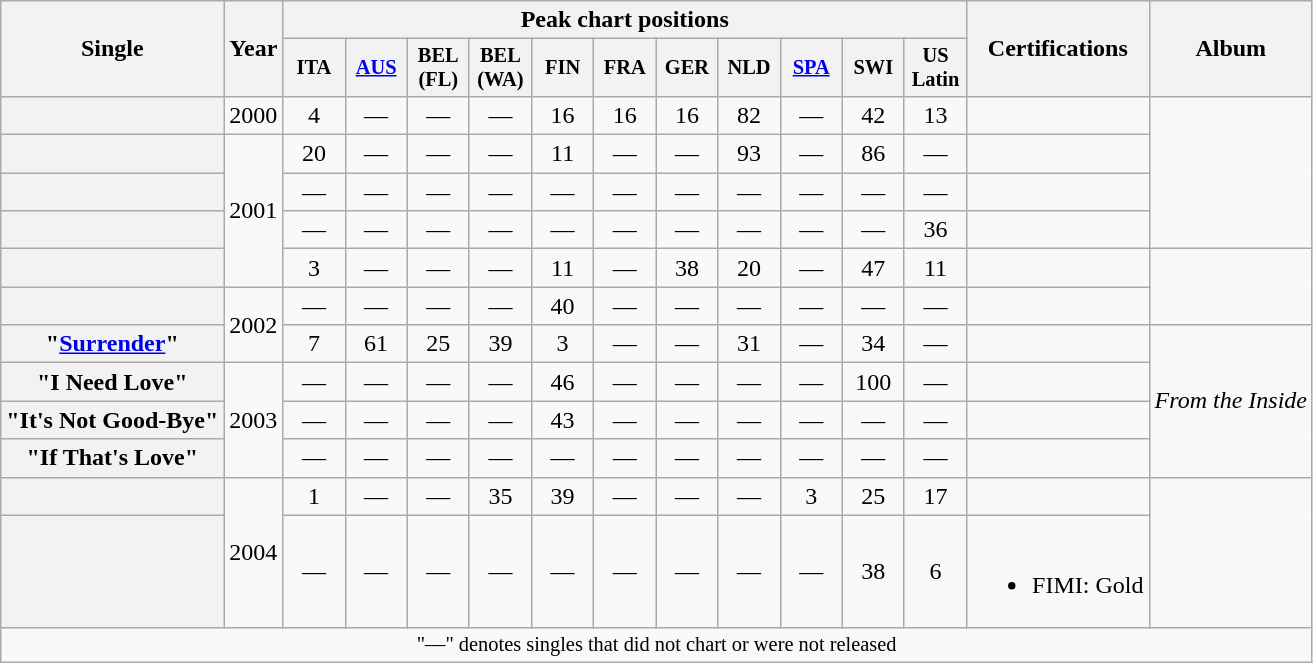<table class="wikitable plainrowheaders" style="text-align:center;">
<tr>
<th scope="col" rowspan="2">Single</th>
<th scope="col" rowspan="2">Year</th>
<th scope="col" colspan="11">Peak chart positions</th>
<th scope="col" rowspan="2">Certifications</th>
<th scope="col" rowspan="2">Album</th>
</tr>
<tr>
<th scope="col" style="width:35px;font-size:85%;">ITA<br></th>
<th scope="col" style="width:35px;font-size:85%;"><a href='#'>AUS</a><br></th>
<th scope="col" style="width:35px;font-size:85%;">BEL<br>(FL)<br></th>
<th scope="col" style="width:35px;font-size:85%;">BEL<br>(WA)<br></th>
<th scope="col" style="width:35px;font-size:85%;">FIN<br></th>
<th scope="col" style="width:35px;font-size:85%;">FRA<br></th>
<th scope="col" style="width:35px;font-size:85%;">GER<br></th>
<th scope="col" style="width:35px;font-size:85%;">NLD<br></th>
<th scope="col" style="width:35px;font-size:85%;"><a href='#'>SPA</a><br></th>
<th scope="col" style="width:35px;font-size:85%;">SWI<br></th>
<th scope="col" style="width:35px;font-size:85%;">US<br>Latin<br></th>
</tr>
<tr>
<th scope="row"></th>
<td>2000</td>
<td>4</td>
<td>—</td>
<td>—</td>
<td>—</td>
<td>16</td>
<td>16</td>
<td>16</td>
<td>82</td>
<td>—</td>
<td>42</td>
<td>13</td>
<td></td>
<td rowspan="4"></td>
</tr>
<tr>
<th scope="row"></th>
<td rowspan="4">2001</td>
<td>20</td>
<td>—</td>
<td>—</td>
<td>—</td>
<td>11</td>
<td>—</td>
<td>—</td>
<td>93</td>
<td>—</td>
<td>86</td>
<td>—</td>
<td></td>
</tr>
<tr>
<th scope="row"></th>
<td>—</td>
<td>—</td>
<td>—</td>
<td>—</td>
<td>—</td>
<td>—</td>
<td>—</td>
<td>—</td>
<td>—</td>
<td>—</td>
<td>—</td>
<td></td>
</tr>
<tr>
<th scope="row"></th>
<td>—</td>
<td>—</td>
<td>—</td>
<td>—</td>
<td>—</td>
<td>—</td>
<td>—</td>
<td>—</td>
<td>—</td>
<td>—</td>
<td>36</td>
<td></td>
</tr>
<tr>
<th scope="row"></th>
<td>3</td>
<td>—</td>
<td>—</td>
<td>—</td>
<td>11</td>
<td>—</td>
<td>38</td>
<td>20</td>
<td>—</td>
<td>47</td>
<td>11</td>
<td></td>
<td rowspan="2"></td>
</tr>
<tr>
<th scope="row"></th>
<td rowspan="2">2002</td>
<td>—</td>
<td>—</td>
<td>—</td>
<td>—</td>
<td>40</td>
<td>—</td>
<td>—</td>
<td>—</td>
<td>—</td>
<td>—</td>
<td>—</td>
<td></td>
</tr>
<tr>
<th scope="row">"<a href='#'>Surrender</a>"</th>
<td>7</td>
<td>61</td>
<td>25</td>
<td>39</td>
<td>3</td>
<td>—</td>
<td>—</td>
<td>31</td>
<td>—</td>
<td>34</td>
<td>—</td>
<td></td>
<td style="text-align:left;" rowspan="4"><em>From the Inside</em></td>
</tr>
<tr>
<th scope="row">"I Need Love"</th>
<td rowspan="3">2003</td>
<td>—</td>
<td>—</td>
<td>—</td>
<td>—</td>
<td>46</td>
<td>—</td>
<td>—</td>
<td>—</td>
<td>—</td>
<td>100</td>
<td>—</td>
<td></td>
</tr>
<tr>
<th scope="row">"It's Not Good-Bye"</th>
<td>—</td>
<td>—</td>
<td>—</td>
<td>—</td>
<td>43</td>
<td>—</td>
<td>—</td>
<td>—</td>
<td>—</td>
<td>—</td>
<td>—</td>
<td></td>
</tr>
<tr>
<th scope="row">"If That's Love"</th>
<td>—</td>
<td>—</td>
<td>—</td>
<td>—</td>
<td>—</td>
<td>—</td>
<td>—</td>
<td>—</td>
<td>—</td>
<td>—</td>
<td>—</td>
<td></td>
</tr>
<tr>
<th scope="row"></th>
<td rowspan="2">2004</td>
<td>1</td>
<td>—</td>
<td>—</td>
<td>35</td>
<td>39</td>
<td>—</td>
<td>—</td>
<td>—</td>
<td>3</td>
<td>25</td>
<td>17</td>
<td></td>
<td rowspan="2"></td>
</tr>
<tr>
<th scope="row"></th>
<td>—</td>
<td>—</td>
<td>—</td>
<td>—</td>
<td>—</td>
<td>—</td>
<td>—</td>
<td>—</td>
<td>—</td>
<td>38</td>
<td>6</td>
<td><br><ul><li>FIMI: Gold</li></ul></td>
</tr>
<tr>
<td align="center" colspan="30" style="font-size:85%">"—" denotes singles that did not chart or were not released</td>
</tr>
</table>
